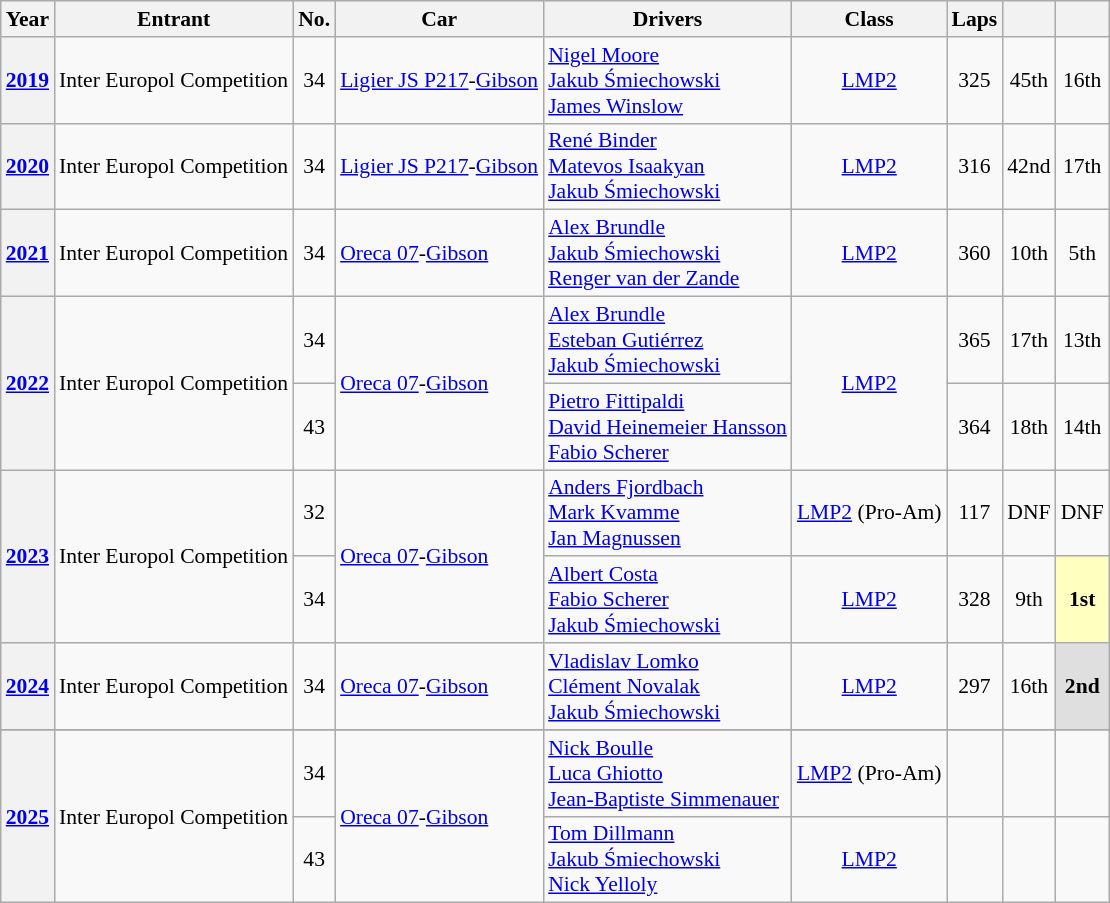<table class="wikitable" style="font-size:90%">
<tr>
<th>Year</th>
<th>Entrant</th>
<th>No.</th>
<th>Car</th>
<th>Drivers</th>
<th>Class</th>
<th>Laps</th>
<th></th>
<th></th>
</tr>
<tr align="center">
<th><a href='#'>2019</a></th>
<td align=left> Inter Europol Competition</td>
<td>34</td>
<td align=left><a href='#'>Ligier JS P217</a>-<a href='#'>Gibson</a></td>
<td align=left> <a href='#'>Nigel Moore</a><br> <a href='#'>Jakub Śmiechowski</a><br> <a href='#'>James Winslow</a></td>
<td><a href='#'>LMP2</a></td>
<td>325</td>
<td>45th</td>
<td>16th</td>
</tr>
<tr align="center">
<th><a href='#'>2020</a></th>
<td align=left> Inter Europol Competition</td>
<td>34</td>
<td align=left><a href='#'>Ligier JS P217</a>-<a href='#'>Gibson</a></td>
<td align=left> <a href='#'>René Binder</a><br> <a href='#'>Matevos Isaakyan</a><br> <a href='#'>Jakub Śmiechowski</a></td>
<td><a href='#'>LMP2</a></td>
<td>316</td>
<td>42nd</td>
<td>17th</td>
</tr>
<tr align="center">
<th><a href='#'>2021</a></th>
<td align=left> Inter Europol Competition</td>
<td>34</td>
<td align=left><a href='#'>Oreca 07</a>-<a href='#'>Gibson</a></td>
<td align=left> <a href='#'>Alex Brundle</a><br> <a href='#'>Jakub Śmiechowski</a><br> <a href='#'>Renger van der Zande</a></td>
<td><a href='#'>LMP2</a></td>
<td>360</td>
<td>10th</td>
<td>5th</td>
</tr>
<tr align="center">
<th rowspan=2><a href='#'>2022</a></th>
<td rowspan=2> Inter Europol Competition</td>
<td>34</td>
<td rowspan=2 align=left><a href='#'>Oreca 07</a>-<a href='#'>Gibson</a></td>
<td align=left> <a href='#'>Alex Brundle</a><br> <a href='#'>Esteban Gutiérrez</a><br> <a href='#'>Jakub Śmiechowski</a></td>
<td rowspan=2><a href='#'>LMP2</a></td>
<td>365</td>
<td>17th</td>
<td>13th</td>
</tr>
<tr align="center">
<td>43</td>
<td align=left> <a href='#'>Pietro Fittipaldi</a><br> <a href='#'>David Heinemeier Hansson</a><br> <a href='#'>Fabio Scherer</a></td>
<td>364</td>
<td>18th</td>
<td>14th</td>
</tr>
<tr align="center">
<th rowspan=2><a href='#'>2023</a></th>
<td rowspan=2> Inter Europol Competition</td>
<td>32</td>
<td rowspan=2 align=left><a href='#'>Oreca 07</a>-<a href='#'>Gibson</a></td>
<td align=left> <a href='#'>Anders Fjordbach</a><br> <a href='#'>Mark Kvamme</a><br> <a href='#'>Jan Magnussen</a></td>
<td><a href='#'>LMP2</a> (Pro-Am)</td>
<td>117</td>
<td>DNF</td>
<td>DNF</td>
</tr>
<tr align="center">
<td>34</td>
<td align=left> <a href='#'>Albert Costa</a><br> <a href='#'>Fabio Scherer</a><br> <a href='#'>Jakub Śmiechowski</a></td>
<td><a href='#'>LMP2</a></td>
<td>328</td>
<td>9th</td>
<td style="background:#FFFFBF;"><strong>1st</strong></td>
</tr>
<tr align="center">
<th><a href='#'>2024</a></th>
<td> Inter Europol Competition</td>
<td>34</td>
<td align=left><a href='#'>Oreca 07</a>-<a href='#'>Gibson</a></td>
<td align=left> <a href='#'>Vladislav Lomko</a><br> <a href='#'>Clément Novalak</a><br> <a href='#'>Jakub Śmiechowski</a></td>
<td><a href='#'>LMP2</a></td>
<td>297</td>
<td>16th</td>
<td style="background:#DFDFDF;"><strong>2nd</strong></td>
</tr>
<tr>
</tr>
<tr>
<th rowspan="2"><a href='#'>2025</a></th>
<td rowspan="2"> Inter Europol Competition</td>
<td align="center">34</td>
<td rowspan="2"><a href='#'>Oreca 07</a>-<a href='#'>Gibson</a></td>
<td align="left"> <a href='#'>Nick Boulle</a> <br> <a href='#'>Luca Ghiotto</a> <br>  <a href='#'>Jean-Baptiste Simmenauer</a></td>
<td><a href='#'>LMP2</a> (Pro-Am)</td>
<td></td>
<td></td>
<td></td>
</tr>
<tr align="center">
<td>43</td>
<td align="left"> <a href='#'>Tom Dillmann</a><br>  <a href='#'>Jakub Śmiechowski</a> <br>  <a href='#'>Nick Yelloly</a></td>
<td><a href='#'>LMP2</a></td>
<td></td>
<td></td>
<td></td>
</tr>
</table>
